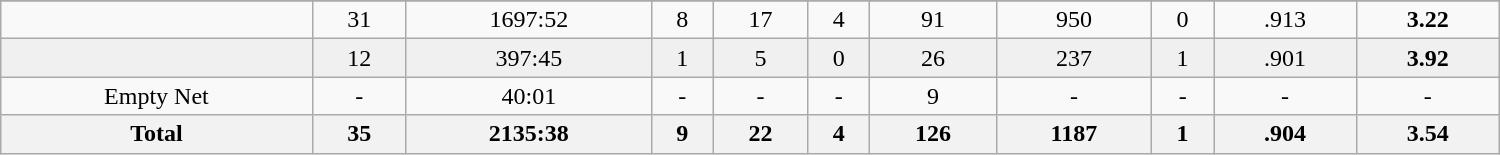<table class="wikitable sortable" width ="1000">
<tr align="center">
</tr>
<tr align="center" bgcolor="">
<td></td>
<td>31</td>
<td>1697:52</td>
<td>8</td>
<td>17</td>
<td>4</td>
<td>91</td>
<td>950</td>
<td>0</td>
<td>.913</td>
<td><strong>3.22</strong></td>
</tr>
<tr align="center" bgcolor="f0f0f0">
<td></td>
<td>12</td>
<td>397:45</td>
<td>1</td>
<td>5</td>
<td>0</td>
<td>26</td>
<td>237</td>
<td>1</td>
<td>.901</td>
<td><strong>3.92</strong></td>
</tr>
<tr align="center" bgcolor="">
<td>Empty Net</td>
<td>-</td>
<td>40:01</td>
<td>-</td>
<td>-</td>
<td>-</td>
<td>9</td>
<td>-</td>
<td>-</td>
<td>-</td>
<td>-</td>
</tr>
<tr>
<th>Total</th>
<th>35</th>
<th>2135:38</th>
<th>9</th>
<th>22</th>
<th>4</th>
<th>126</th>
<th>1187</th>
<th>1</th>
<th>.904</th>
<th>3.54</th>
</tr>
</table>
